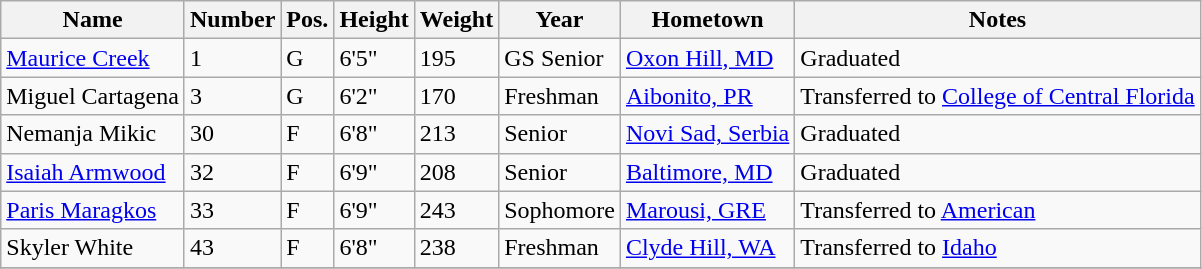<table class="wikitable sortable" border="1">
<tr>
<th>Name</th>
<th>Number</th>
<th>Pos.</th>
<th>Height</th>
<th>Weight</th>
<th>Year</th>
<th>Hometown</th>
<th class="unsortable">Notes</th>
</tr>
<tr>
<td sortname><a href='#'>Maurice Creek</a></td>
<td>1</td>
<td>G</td>
<td>6'5"</td>
<td>195</td>
<td>GS Senior</td>
<td><a href='#'>Oxon Hill, MD</a></td>
<td>Graduated</td>
</tr>
<tr>
<td sortname>Miguel Cartagena</td>
<td>3</td>
<td>G</td>
<td>6'2"</td>
<td>170</td>
<td>Freshman</td>
<td><a href='#'>Aibonito, PR</a></td>
<td>Transferred to <a href='#'>College of Central Florida</a></td>
</tr>
<tr>
<td sortname>Nemanja Mikic</td>
<td>30</td>
<td>F</td>
<td>6'8"</td>
<td>213</td>
<td>Senior</td>
<td><a href='#'>Novi Sad, Serbia</a></td>
<td>Graduated</td>
</tr>
<tr>
<td sortname><a href='#'>Isaiah Armwood</a></td>
<td>32</td>
<td>F</td>
<td>6'9"</td>
<td>208</td>
<td>Senior</td>
<td><a href='#'>Baltimore, MD</a></td>
<td>Graduated</td>
</tr>
<tr>
<td sortname><a href='#'>Paris Maragkos</a></td>
<td>33</td>
<td>F</td>
<td>6'9"</td>
<td>243</td>
<td>Sophomore</td>
<td><a href='#'>Marousi, GRE</a></td>
<td>Transferred to <a href='#'>American</a></td>
</tr>
<tr>
<td sortname>Skyler White</td>
<td>43</td>
<td>F</td>
<td>6'8"</td>
<td>238</td>
<td>Freshman</td>
<td><a href='#'>Clyde Hill, WA</a></td>
<td>Transferred to <a href='#'>Idaho</a></td>
</tr>
<tr>
</tr>
</table>
